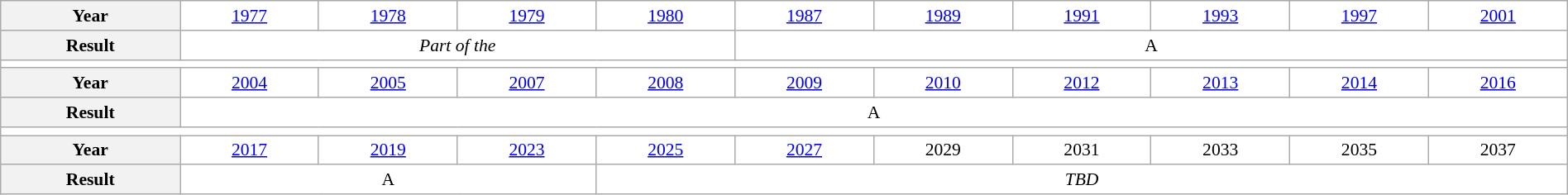<table class="wikitable" style="text-align:center; font-size:90%; background:white;" width="100%">
<tr>
<th>Year</th>
<td><a href='#'>1977</a></td>
<td><a href='#'>1978</a></td>
<td><a href='#'>1979</a></td>
<td><a href='#'>1980</a></td>
<td><a href='#'>1987</a></td>
<td><a href='#'>1989</a></td>
<td><a href='#'>1991</a></td>
<td><a href='#'>1993</a></td>
<td><a href='#'>1997</a></td>
<td><a href='#'>2001</a></td>
</tr>
<tr>
<th>Result</th>
<td colspan="4"><em>Part of the </em></td>
<td colspan="6">A</td>
</tr>
<tr>
<td colspan="11"></td>
</tr>
<tr>
<th>Year</th>
<td><a href='#'>2004</a></td>
<td><a href='#'>2005</a></td>
<td><a href='#'>2007</a></td>
<td><a href='#'>2008</a></td>
<td><a href='#'>2009</a></td>
<td><a href='#'>2010</a></td>
<td><a href='#'>2012</a></td>
<td><a href='#'>2013</a></td>
<td><a href='#'>2014</a></td>
<td><a href='#'>2016</a></td>
</tr>
<tr>
<th>Result</th>
<td colspan="10">A</td>
</tr>
<tr>
<td colspan="11"></td>
</tr>
<tr>
<th>Year</th>
<td><a href='#'>2017</a></td>
<td><a href='#'>2019</a></td>
<td><a href='#'>2023</a></td>
<td><a href='#'>2025</a></td>
<td><a href='#'>2027</a></td>
<td>2029</td>
<td>2031</td>
<td>2033</td>
<td>2035</td>
<td>2037</td>
</tr>
<tr>
<th>Result</th>
<td colspan="3">A</td>
<td colspan="7"><em>TBD</em></td>
</tr>
</table>
